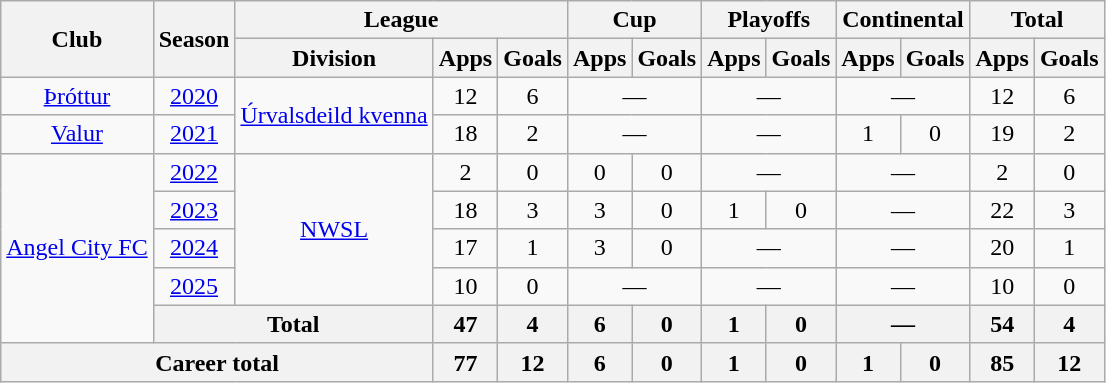<table class="wikitable" style="text-align: center;">
<tr>
<th rowspan="2">Club</th>
<th rowspan="2">Season</th>
<th colspan="3">League</th>
<th colspan="2">Cup</th>
<th colspan="2">Playoffs</th>
<th colspan="2"><strong>Continental</strong></th>
<th colspan="2">Total</th>
</tr>
<tr>
<th>Division</th>
<th>Apps</th>
<th>Goals</th>
<th>Apps</th>
<th>Goals</th>
<th>Apps</th>
<th>Goals</th>
<th>Apps</th>
<th>Goals</th>
<th>Apps</th>
<th>Goals</th>
</tr>
<tr>
<td><a href='#'>Þróttur</a></td>
<td><a href='#'>2020</a></td>
<td rowspan="2"><a href='#'>Úrvalsdeild kvenna</a></td>
<td>12</td>
<td>6</td>
<td colspan="2">—</td>
<td colspan="2">—</td>
<td colspan="2">—</td>
<td>12</td>
<td>6</td>
</tr>
<tr>
<td><a href='#'>Valur</a></td>
<td><a href='#'>2021</a></td>
<td>18</td>
<td>2</td>
<td colspan="2">—</td>
<td colspan="2">—</td>
<td>1</td>
<td>0</td>
<td>19</td>
<td>2</td>
</tr>
<tr>
<td rowspan="5"><a href='#'>Angel City FC</a></td>
<td><a href='#'>2022</a></td>
<td rowspan="4"><a href='#'>NWSL</a></td>
<td>2</td>
<td>0</td>
<td>0</td>
<td>0</td>
<td colspan="2">—</td>
<td colspan="2">—</td>
<td>2</td>
<td>0</td>
</tr>
<tr>
<td><a href='#'>2023</a></td>
<td>18</td>
<td>3</td>
<td>3</td>
<td>0</td>
<td>1</td>
<td>0</td>
<td colspan="2">—</td>
<td>22</td>
<td>3</td>
</tr>
<tr>
<td><a href='#'>2024</a></td>
<td>17</td>
<td>1</td>
<td>3</td>
<td>0</td>
<td colspan="2">—</td>
<td colspan="2">—</td>
<td>20</td>
<td>1</td>
</tr>
<tr>
<td><a href='#'>2025</a></td>
<td>10</td>
<td>0</td>
<td colspan="2">—</td>
<td colspan="2">—</td>
<td colspan="2">—</td>
<td>10</td>
<td>0</td>
</tr>
<tr>
<th colspan="2">Total</th>
<th>47</th>
<th>4</th>
<th>6</th>
<th>0</th>
<th>1</th>
<th>0</th>
<th colspan="2">—</th>
<th>54</th>
<th>4</th>
</tr>
<tr>
<th colspan="3">Career total</th>
<th>77</th>
<th>12</th>
<th>6</th>
<th>0</th>
<th>1</th>
<th>0</th>
<th>1</th>
<th>0</th>
<th>85</th>
<th>12</th>
</tr>
</table>
